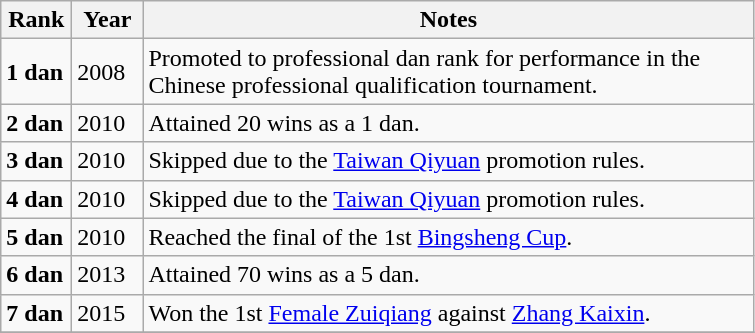<table class="wikitable">
<tr>
<th width=40>Rank</th>
<th width=40>Year</th>
<th width=400>Notes</th>
</tr>
<tr>
<td><strong>1 dan</strong></td>
<td>2008</td>
<td>Promoted to professional dan rank for performance in the Chinese professional qualification tournament.</td>
</tr>
<tr>
<td><strong>2 dan</strong></td>
<td>2010</td>
<td>Attained 20 wins as a 1 dan.</td>
</tr>
<tr>
<td><strong>3 dan</strong></td>
<td>2010</td>
<td>Skipped due to the <a href='#'>Taiwan Qiyuan</a> promotion rules.</td>
</tr>
<tr>
<td><strong>4 dan</strong></td>
<td>2010</td>
<td>Skipped due to the <a href='#'>Taiwan Qiyuan</a> promotion rules.</td>
</tr>
<tr>
<td><strong>5 dan</strong></td>
<td>2010</td>
<td>Reached the final of the 1st <a href='#'>Bingsheng Cup</a>.</td>
</tr>
<tr>
<td><strong>6 dan</strong></td>
<td>2013</td>
<td>Attained 70 wins as a 5 dan.</td>
</tr>
<tr>
<td><strong>7 dan</strong></td>
<td>2015</td>
<td>Won the 1st <a href='#'>Female Zuiqiang</a> against <a href='#'>Zhang Kaixin</a>.</td>
</tr>
<tr>
</tr>
</table>
